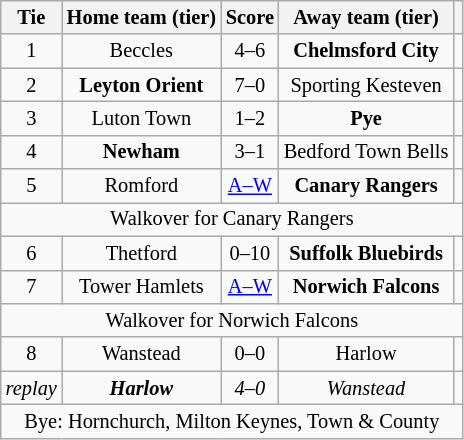<table class="wikitable" style="text-align:center; font-size:85%">
<tr>
<th>Tie</th>
<th>Home team (tier)</th>
<th>Score</th>
<th>Away team (tier)</th>
<th></th>
</tr>
<tr>
<td align="center">1</td>
<td>Beccles</td>
<td align="center">4–6</td>
<td><strong>Chelmsford City</strong></td>
<td></td>
</tr>
<tr>
<td align="center">2</td>
<td><strong>Leyton Orient</strong></td>
<td align="center">7–0</td>
<td>Sporting Kesteven</td>
<td></td>
</tr>
<tr>
<td align="center">3</td>
<td>Luton Town</td>
<td align="center">1–2</td>
<td><strong>Pye</strong></td>
<td></td>
</tr>
<tr>
<td align="center">4</td>
<td><strong>Newham</strong></td>
<td align="center">3–1</td>
<td>Bedford Town Bells</td>
<td></td>
</tr>
<tr>
<td align="center">5</td>
<td>Romford</td>
<td align="center"><a href='#'>A–W</a></td>
<td><strong>Canary Rangers</strong></td>
<td></td>
</tr>
<tr>
<td colspan="5" align="center">Walkover for Canary Rangers</td>
</tr>
<tr>
<td align="center">6</td>
<td>Thetford</td>
<td align="center">0–10</td>
<td><strong>Suffolk Bluebirds</strong></td>
<td></td>
</tr>
<tr>
<td align="center">7</td>
<td>Tower Hamlets</td>
<td align="center"><a href='#'>A–W</a></td>
<td><strong>Norwich Falcons</strong></td>
<td></td>
</tr>
<tr>
<td colspan="5" align="center">Walkover for Norwich Falcons</td>
</tr>
<tr>
<td align="center">8</td>
<td>Wanstead</td>
<td align="center">0–0 </td>
<td>Harlow</td>
<td></td>
</tr>
<tr>
<td align="center"><em>replay</em></td>
<td><strong><em>Harlow</em></strong></td>
<td align="center"><em>4–0</em></td>
<td><em>Wanstead</em></td>
<td></td>
</tr>
<tr>
<td colspan="5" align="center">Bye: Hornchurch, Milton Keynes, Town & County</td>
</tr>
</table>
